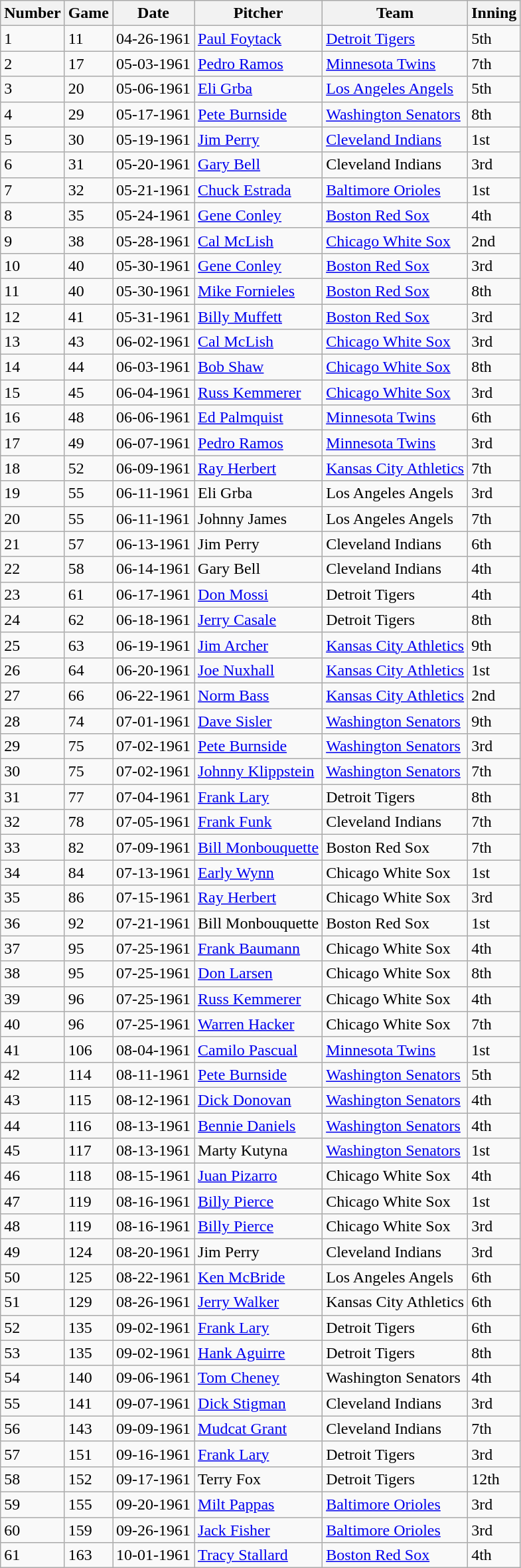<table class="wikitable sortable">
<tr>
<th>Number</th>
<th>Game</th>
<th>Date</th>
<th>Pitcher</th>
<th>Team</th>
<th>Inning</th>
</tr>
<tr>
<td>1</td>
<td>11</td>
<td>04-26-1961</td>
<td><a href='#'>Paul Foytack</a></td>
<td><a href='#'>Detroit Tigers</a></td>
<td>5th</td>
</tr>
<tr>
<td>2</td>
<td>17</td>
<td>05-03-1961</td>
<td><a href='#'>Pedro Ramos</a></td>
<td><a href='#'>Minnesota Twins</a></td>
<td>7th</td>
</tr>
<tr>
<td>3</td>
<td>20</td>
<td>05-06-1961</td>
<td><a href='#'>Eli Grba</a></td>
<td><a href='#'>Los Angeles Angels</a></td>
<td>5th</td>
</tr>
<tr>
<td>4</td>
<td>29</td>
<td>05-17-1961</td>
<td><a href='#'>Pete Burnside</a></td>
<td><a href='#'>Washington Senators</a></td>
<td>8th</td>
</tr>
<tr>
<td>5</td>
<td>30</td>
<td>05-19-1961</td>
<td><a href='#'>Jim Perry</a></td>
<td><a href='#'>Cleveland Indians</a></td>
<td>1st</td>
</tr>
<tr>
<td>6</td>
<td>31</td>
<td>05-20-1961</td>
<td><a href='#'>Gary Bell</a></td>
<td>Cleveland Indians</td>
<td>3rd</td>
</tr>
<tr>
<td>7</td>
<td>32</td>
<td>05-21-1961</td>
<td><a href='#'>Chuck Estrada</a></td>
<td><a href='#'>Baltimore Orioles</a></td>
<td>1st</td>
</tr>
<tr>
<td>8</td>
<td>35</td>
<td>05-24-1961</td>
<td><a href='#'>Gene Conley</a></td>
<td><a href='#'>Boston Red Sox</a></td>
<td>4th</td>
</tr>
<tr>
<td>9</td>
<td>38</td>
<td>05-28-1961</td>
<td><a href='#'>Cal McLish</a></td>
<td><a href='#'>Chicago White Sox</a></td>
<td>2nd</td>
</tr>
<tr>
<td>10</td>
<td>40</td>
<td>05-30-1961</td>
<td><a href='#'>Gene Conley</a></td>
<td><a href='#'>Boston Red Sox</a></td>
<td>3rd</td>
</tr>
<tr>
<td>11</td>
<td>40</td>
<td>05-30-1961</td>
<td><a href='#'>Mike Fornieles</a></td>
<td><a href='#'>Boston Red Sox</a></td>
<td>8th</td>
</tr>
<tr>
<td>12</td>
<td>41</td>
<td>05-31-1961</td>
<td><a href='#'>Billy Muffett</a></td>
<td><a href='#'>Boston Red Sox</a></td>
<td>3rd</td>
</tr>
<tr>
<td>13</td>
<td>43</td>
<td>06-02-1961</td>
<td><a href='#'>Cal McLish</a></td>
<td><a href='#'>Chicago White Sox</a></td>
<td>3rd</td>
</tr>
<tr>
<td>14</td>
<td>44</td>
<td>06-03-1961</td>
<td><a href='#'>Bob Shaw</a></td>
<td><a href='#'>Chicago White Sox</a></td>
<td>8th</td>
</tr>
<tr>
<td>15</td>
<td>45</td>
<td>06-04-1961</td>
<td><a href='#'>Russ Kemmerer</a></td>
<td><a href='#'>Chicago White Sox</a></td>
<td>3rd</td>
</tr>
<tr>
<td>16</td>
<td>48</td>
<td>06-06-1961</td>
<td><a href='#'>Ed Palmquist</a></td>
<td><a href='#'>Minnesota Twins</a></td>
<td>6th</td>
</tr>
<tr>
<td>17</td>
<td>49</td>
<td>06-07-1961</td>
<td><a href='#'>Pedro Ramos</a></td>
<td><a href='#'>Minnesota Twins</a></td>
<td>3rd</td>
</tr>
<tr>
<td>18</td>
<td>52</td>
<td>06-09-1961</td>
<td><a href='#'>Ray Herbert</a></td>
<td><a href='#'>Kansas City Athletics</a></td>
<td>7th</td>
</tr>
<tr>
<td>19</td>
<td>55</td>
<td>06-11-1961</td>
<td>Eli Grba</td>
<td>Los Angeles Angels</td>
<td>3rd</td>
</tr>
<tr>
<td>20</td>
<td>55</td>
<td>06-11-1961</td>
<td>Johnny James</td>
<td>Los Angeles Angels</td>
<td>7th</td>
</tr>
<tr>
<td>21</td>
<td>57</td>
<td>06-13-1961</td>
<td>Jim Perry</td>
<td>Cleveland Indians</td>
<td>6th</td>
</tr>
<tr>
<td>22</td>
<td>58</td>
<td>06-14-1961</td>
<td>Gary Bell</td>
<td>Cleveland Indians</td>
<td>4th</td>
</tr>
<tr>
<td>23</td>
<td>61</td>
<td>06-17-1961</td>
<td><a href='#'>Don Mossi</a></td>
<td>Detroit Tigers</td>
<td>4th</td>
</tr>
<tr>
<td>24</td>
<td>62</td>
<td>06-18-1961</td>
<td><a href='#'>Jerry Casale</a></td>
<td>Detroit Tigers</td>
<td>8th</td>
</tr>
<tr>
<td>25</td>
<td>63</td>
<td>06-19-1961</td>
<td><a href='#'>Jim Archer</a></td>
<td><a href='#'>Kansas City Athletics</a></td>
<td>9th</td>
</tr>
<tr>
<td>26</td>
<td>64</td>
<td>06-20-1961</td>
<td><a href='#'>Joe Nuxhall</a></td>
<td><a href='#'>Kansas City Athletics</a></td>
<td>1st</td>
</tr>
<tr>
<td>27</td>
<td>66</td>
<td>06-22-1961</td>
<td><a href='#'>Norm Bass</a></td>
<td><a href='#'>Kansas City Athletics</a></td>
<td>2nd</td>
</tr>
<tr>
<td>28</td>
<td>74</td>
<td>07-01-1961</td>
<td><a href='#'>Dave Sisler</a></td>
<td><a href='#'>Washington Senators</a></td>
<td>9th</td>
</tr>
<tr>
<td>29</td>
<td>75</td>
<td>07-02-1961</td>
<td><a href='#'>Pete Burnside</a></td>
<td><a href='#'>Washington Senators</a></td>
<td>3rd</td>
</tr>
<tr>
<td>30</td>
<td>75</td>
<td>07-02-1961</td>
<td><a href='#'>Johnny Klippstein</a></td>
<td><a href='#'>Washington Senators</a></td>
<td>7th</td>
</tr>
<tr>
<td>31</td>
<td>77</td>
<td>07-04-1961</td>
<td><a href='#'>Frank Lary</a></td>
<td>Detroit Tigers</td>
<td>8th</td>
</tr>
<tr>
<td>32</td>
<td>78</td>
<td>07-05-1961</td>
<td><a href='#'>Frank Funk</a></td>
<td>Cleveland Indians</td>
<td>7th</td>
</tr>
<tr>
<td>33</td>
<td>82</td>
<td>07-09-1961</td>
<td><a href='#'>Bill Monbouquette</a></td>
<td>Boston Red Sox</td>
<td>7th</td>
</tr>
<tr>
<td>34</td>
<td>84</td>
<td>07-13-1961</td>
<td><a href='#'>Early Wynn</a></td>
<td>Chicago White Sox</td>
<td>1st</td>
</tr>
<tr>
<td>35</td>
<td>86</td>
<td>07-15-1961</td>
<td><a href='#'>Ray Herbert</a></td>
<td>Chicago White Sox</td>
<td>3rd</td>
</tr>
<tr>
<td>36</td>
<td>92</td>
<td>07-21-1961</td>
<td>Bill Monbouquette</td>
<td>Boston Red Sox</td>
<td>1st</td>
</tr>
<tr>
<td>37</td>
<td>95</td>
<td>07-25-1961</td>
<td><a href='#'>Frank Baumann</a></td>
<td>Chicago White Sox</td>
<td>4th</td>
</tr>
<tr>
<td>38</td>
<td>95</td>
<td>07-25-1961</td>
<td><a href='#'>Don Larsen</a></td>
<td>Chicago White Sox</td>
<td>8th</td>
</tr>
<tr>
<td>39</td>
<td>96</td>
<td>07-25-1961</td>
<td><a href='#'>Russ Kemmerer</a></td>
<td>Chicago White Sox</td>
<td>4th</td>
</tr>
<tr>
<td>40</td>
<td>96</td>
<td>07-25-1961</td>
<td><a href='#'>Warren Hacker</a></td>
<td>Chicago White Sox</td>
<td>7th</td>
</tr>
<tr>
<td>41</td>
<td>106</td>
<td>08-04-1961</td>
<td><a href='#'>Camilo Pascual</a></td>
<td><a href='#'>Minnesota Twins</a></td>
<td>1st</td>
</tr>
<tr>
<td>42</td>
<td>114</td>
<td>08-11-1961</td>
<td><a href='#'>Pete Burnside</a></td>
<td><a href='#'>Washington Senators</a></td>
<td>5th</td>
</tr>
<tr>
<td>43</td>
<td>115</td>
<td>08-12-1961</td>
<td><a href='#'>Dick Donovan</a></td>
<td><a href='#'>Washington Senators</a></td>
<td>4th</td>
</tr>
<tr>
<td>44</td>
<td>116</td>
<td>08-13-1961</td>
<td><a href='#'>Bennie Daniels</a></td>
<td><a href='#'>Washington Senators</a></td>
<td>4th</td>
</tr>
<tr>
<td>45</td>
<td>117</td>
<td>08-13-1961</td>
<td>Marty Kutyna</td>
<td><a href='#'>Washington Senators</a></td>
<td>1st</td>
</tr>
<tr>
<td>46</td>
<td>118</td>
<td>08-15-1961</td>
<td><a href='#'>Juan Pizarro</a></td>
<td>Chicago White Sox</td>
<td>4th</td>
</tr>
<tr>
<td>47</td>
<td>119</td>
<td>08-16-1961</td>
<td><a href='#'>Billy Pierce</a></td>
<td>Chicago White Sox</td>
<td>1st</td>
</tr>
<tr>
<td>48</td>
<td>119</td>
<td>08-16-1961</td>
<td><a href='#'>Billy Pierce</a></td>
<td>Chicago White Sox</td>
<td>3rd</td>
</tr>
<tr>
<td>49</td>
<td>124</td>
<td>08-20-1961</td>
<td>Jim Perry</td>
<td>Cleveland Indians</td>
<td>3rd</td>
</tr>
<tr>
<td>50</td>
<td>125</td>
<td>08-22-1961</td>
<td><a href='#'>Ken McBride</a></td>
<td>Los Angeles Angels</td>
<td>6th</td>
</tr>
<tr>
<td>51</td>
<td>129</td>
<td>08-26-1961</td>
<td><a href='#'>Jerry Walker</a></td>
<td>Kansas City Athletics</td>
<td>6th</td>
</tr>
<tr>
<td>52</td>
<td>135</td>
<td>09-02-1961</td>
<td><a href='#'>Frank Lary</a></td>
<td>Detroit Tigers</td>
<td>6th</td>
</tr>
<tr>
<td>53</td>
<td>135</td>
<td>09-02-1961</td>
<td><a href='#'>Hank Aguirre</a></td>
<td>Detroit Tigers</td>
<td>8th</td>
</tr>
<tr>
<td>54</td>
<td>140</td>
<td>09-06-1961</td>
<td><a href='#'>Tom Cheney</a></td>
<td>Washington Senators</td>
<td>4th</td>
</tr>
<tr>
<td>55</td>
<td>141</td>
<td>09-07-1961</td>
<td><a href='#'>Dick Stigman</a></td>
<td>Cleveland Indians</td>
<td>3rd</td>
</tr>
<tr>
<td>56</td>
<td>143</td>
<td>09-09-1961</td>
<td><a href='#'>Mudcat Grant</a></td>
<td>Cleveland Indians</td>
<td>7th</td>
</tr>
<tr>
<td>57</td>
<td>151</td>
<td>09-16-1961</td>
<td><a href='#'>Frank Lary</a></td>
<td>Detroit Tigers</td>
<td>3rd</td>
</tr>
<tr>
<td>58</td>
<td>152</td>
<td>09-17-1961</td>
<td>Terry Fox</td>
<td>Detroit Tigers</td>
<td>12th</td>
</tr>
<tr>
<td>59</td>
<td>155</td>
<td>09-20-1961</td>
<td><a href='#'>Milt Pappas</a></td>
<td><a href='#'>Baltimore Orioles</a></td>
<td>3rd</td>
</tr>
<tr>
<td>60</td>
<td>159</td>
<td>09-26-1961</td>
<td><a href='#'>Jack Fisher</a></td>
<td><a href='#'>Baltimore Orioles</a></td>
<td>3rd</td>
</tr>
<tr>
<td>61</td>
<td>163</td>
<td>10-01-1961</td>
<td><a href='#'>Tracy Stallard</a></td>
<td><a href='#'>Boston Red Sox</a></td>
<td>4th</td>
</tr>
</table>
